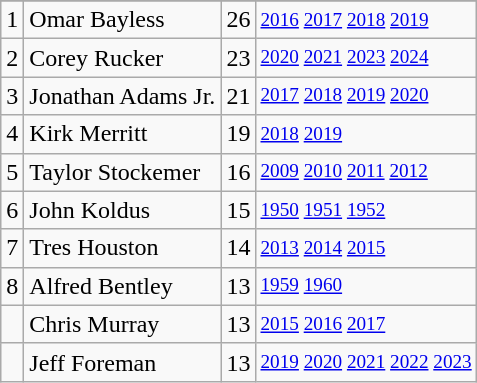<table class="wikitable">
<tr>
</tr>
<tr>
<td>1</td>
<td>Omar Bayless</td>
<td>26</td>
<td style="font-size:80%;"><a href='#'>2016</a> <a href='#'>2017</a> <a href='#'>2018</a> <a href='#'>2019</a></td>
</tr>
<tr>
<td>2</td>
<td>Corey Rucker</td>
<td>23</td>
<td style="font-size:80%;"><a href='#'>2020</a> <a href='#'>2021</a> <a href='#'>2023</a> <a href='#'>2024</a></td>
</tr>
<tr>
<td>3</td>
<td>Jonathan Adams Jr.</td>
<td>21</td>
<td style="font-size:80%;"><a href='#'>2017</a> <a href='#'>2018</a> <a href='#'>2019</a> <a href='#'>2020</a></td>
</tr>
<tr>
<td>4</td>
<td>Kirk Merritt</td>
<td>19</td>
<td style="font-size:80%;"><a href='#'>2018</a> <a href='#'>2019</a></td>
</tr>
<tr>
<td>5</td>
<td>Taylor Stockemer</td>
<td>16</td>
<td style="font-size:80%;"><a href='#'>2009</a> <a href='#'>2010</a> <a href='#'>2011</a> <a href='#'>2012</a></td>
</tr>
<tr>
<td>6</td>
<td>John Koldus</td>
<td>15</td>
<td style="font-size:80%;"><a href='#'>1950</a> <a href='#'>1951</a> <a href='#'>1952</a></td>
</tr>
<tr>
<td>7</td>
<td>Tres Houston</td>
<td>14</td>
<td style="font-size:80%;"><a href='#'>2013</a> <a href='#'>2014</a> <a href='#'>2015</a></td>
</tr>
<tr>
<td>8</td>
<td>Alfred Bentley</td>
<td>13</td>
<td style="font-size:80%;"><a href='#'>1959</a> <a href='#'>1960</a></td>
</tr>
<tr>
<td></td>
<td>Chris Murray</td>
<td>13</td>
<td style="font-size:80%;"><a href='#'>2015</a> <a href='#'>2016</a> <a href='#'>2017</a></td>
</tr>
<tr>
<td></td>
<td>Jeff Foreman</td>
<td>13</td>
<td style="font-size:80%;"><a href='#'>2019</a> <a href='#'>2020</a> <a href='#'>2021</a> <a href='#'>2022</a>  <a href='#'>2023</a></td>
</tr>
</table>
